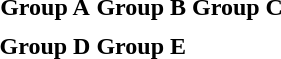<table>
<tr valign=top>
<th align="center">Group A</th>
<th align="center">Group B</th>
<th align="center">Group C</th>
</tr>
<tr valign=top>
<td align="left"></td>
<td align="left"></td>
<td align="left"></td>
</tr>
<tr valign=top>
<th align="center">Group D</th>
<th align="center">Group E</th>
</tr>
<tr valign=top>
<td align="left"></td>
<td align="left"></td>
<td></td>
</tr>
</table>
